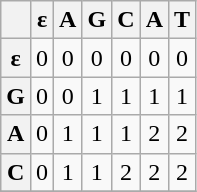<table class="wikitable" style="text-align:center">
<tr>
<th></th>
<th>ε</th>
<th>A</th>
<th>G</th>
<th>C</th>
<th>A</th>
<th>T</th>
</tr>
<tr>
<th>ε</th>
<td>0</td>
<td>0</td>
<td>0</td>
<td>0</td>
<td>0</td>
<td>0</td>
</tr>
<tr>
<th>G</th>
<td>0</td>
<td>0</td>
<td>1</td>
<td>1</td>
<td>1</td>
<td>1</td>
</tr>
<tr>
<th>A</th>
<td>0</td>
<td>1</td>
<td>1</td>
<td>1</td>
<td>2</td>
<td>2</td>
</tr>
<tr>
<th>C</th>
<td>0</td>
<td>1</td>
<td>1</td>
<td>2</td>
<td>2</td>
<td>2</td>
</tr>
<tr>
</tr>
</table>
